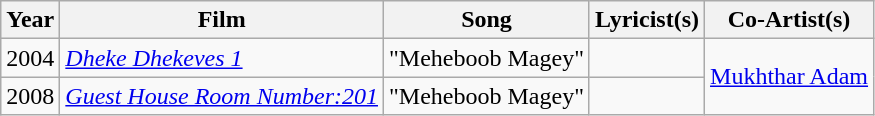<table class="wikitable">
<tr>
<th>Year</th>
<th>Film</th>
<th>Song</th>
<th>Lyricist(s)</th>
<th>Co-Artist(s)</th>
</tr>
<tr>
<td>2004</td>
<td><em><a href='#'>Dheke Dhekeves 1</a></em></td>
<td>"Meheboob Magey"</td>
<td></td>
<td rowspan="2"><a href='#'>Mukhthar Adam</a></td>
</tr>
<tr>
<td>2008</td>
<td><em><a href='#'>Guest House Room Number:201</a></em></td>
<td>"Meheboob Magey"</td>
<td></td>
</tr>
</table>
